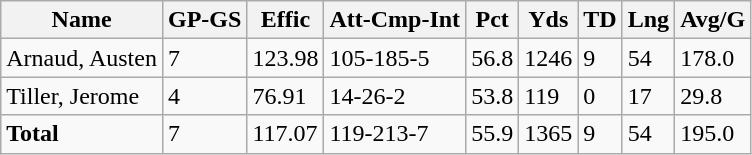<table class="wikitable" style="white-space:nowrap;">
<tr>
<th>Name</th>
<th>GP-GS</th>
<th>Effic</th>
<th>Att-Cmp-Int</th>
<th>Pct</th>
<th>Yds</th>
<th>TD</th>
<th>Lng</th>
<th>Avg/G</th>
</tr>
<tr>
<td>Arnaud, Austen</td>
<td>7</td>
<td>123.98</td>
<td>105-185-5</td>
<td>56.8</td>
<td>1246</td>
<td>9</td>
<td>54</td>
<td>178.0</td>
</tr>
<tr>
<td>Tiller, Jerome</td>
<td>4</td>
<td>76.91</td>
<td>14-26-2</td>
<td>53.8</td>
<td>119</td>
<td>0</td>
<td>17</td>
<td>29.8</td>
</tr>
<tr>
<td><strong>Total</strong></td>
<td>7</td>
<td>117.07</td>
<td>119-213-7</td>
<td>55.9</td>
<td>1365</td>
<td>9</td>
<td>54</td>
<td>195.0</td>
</tr>
</table>
